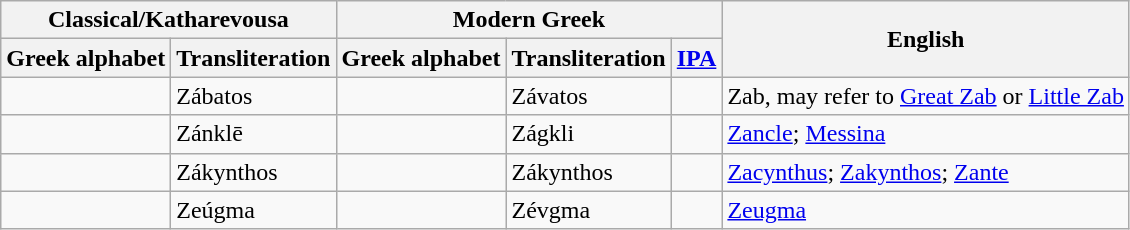<table class="wikitable">
<tr>
<th colspan="2">Classical/Katharevousa</th>
<th colspan="3">Modern Greek</th>
<th rowspan="2">English</th>
</tr>
<tr>
<th>Greek alphabet</th>
<th>Transliteration</th>
<th>Greek alphabet</th>
<th>Transliteration</th>
<th><a href='#'>IPA</a></th>
</tr>
<tr>
<td></td>
<td>Zábatos</td>
<td></td>
<td>Závatos</td>
<td></td>
<td>Zab, may refer to <a href='#'>Great Zab</a> or <a href='#'>Little Zab</a></td>
</tr>
<tr>
<td></td>
<td>Zánklē</td>
<td></td>
<td>Zágkli</td>
<td></td>
<td><a href='#'>Zancle</a>; <a href='#'>Messina</a></td>
</tr>
<tr>
<td></td>
<td>Zákynthos</td>
<td></td>
<td>Zákynthos</td>
<td></td>
<td><a href='#'>Zacynthus</a>; <a href='#'>Zakynthos</a>; <a href='#'>Zante</a></td>
</tr>
<tr>
<td></td>
<td>Zeúgma</td>
<td></td>
<td>Zévgma</td>
<td></td>
<td><a href='#'>Zeugma</a></td>
</tr>
</table>
